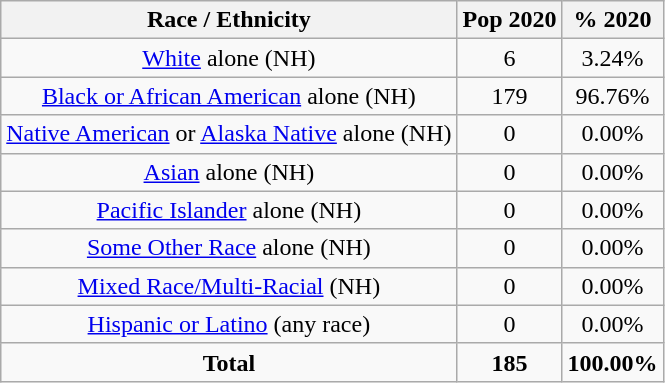<table class="wikitable" style="text-align:center;">
<tr>
<th>Race / Ethnicity</th>
<th>Pop 2020</th>
<th>% 2020</th>
</tr>
<tr>
<td><a href='#'>White</a> alone (NH)</td>
<td>6</td>
<td>3.24%</td>
</tr>
<tr>
<td><a href='#'>Black or African American</a> alone (NH)</td>
<td>179</td>
<td>96.76%</td>
</tr>
<tr>
<td><a href='#'>Native American</a> or <a href='#'>Alaska Native</a> alone (NH)</td>
<td>0</td>
<td>0.00%</td>
</tr>
<tr>
<td><a href='#'>Asian</a> alone (NH)</td>
<td>0</td>
<td>0.00%</td>
</tr>
<tr>
<td><a href='#'>Pacific Islander</a> alone (NH)</td>
<td>0</td>
<td>0.00%</td>
</tr>
<tr>
<td><a href='#'>Some Other Race</a> alone (NH)</td>
<td>0</td>
<td>0.00%</td>
</tr>
<tr>
<td><a href='#'>Mixed Race/Multi-Racial</a> (NH)</td>
<td>0</td>
<td>0.00%</td>
</tr>
<tr>
<td><a href='#'>Hispanic or Latino</a> (any race)</td>
<td>0</td>
<td>0.00%</td>
</tr>
<tr>
<td><strong>Total</strong></td>
<td><strong>185</strong></td>
<td><strong>100.00%</strong></td>
</tr>
</table>
